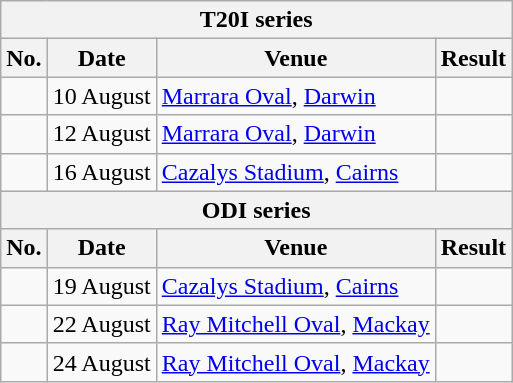<table class="wikitable">
<tr>
<th colspan="4">T20I series</th>
</tr>
<tr>
<th>No.</th>
<th>Date</th>
<th>Venue</th>
<th>Result</th>
</tr>
<tr>
<td></td>
<td>10 August</td>
<td><a href='#'>Marrara Oval</a>, <a href='#'>Darwin</a></td>
<td></td>
</tr>
<tr>
<td></td>
<td>12 August</td>
<td><a href='#'>Marrara Oval</a>, <a href='#'>Darwin</a></td>
<td></td>
</tr>
<tr>
<td></td>
<td>16 August</td>
<td><a href='#'>Cazalys Stadium</a>, <a href='#'>Cairns</a></td>
<td></td>
</tr>
<tr>
<th colspan="4">ODI series</th>
</tr>
<tr>
<th>No.</th>
<th>Date</th>
<th>Venue</th>
<th>Result</th>
</tr>
<tr>
<td></td>
<td>19 August</td>
<td><a href='#'>Cazalys Stadium</a>, <a href='#'>Cairns</a></td>
<td></td>
</tr>
<tr>
<td></td>
<td>22 August</td>
<td><a href='#'>Ray Mitchell Oval</a>, <a href='#'>Mackay</a></td>
<td></td>
</tr>
<tr>
<td></td>
<td>24 August</td>
<td><a href='#'>Ray Mitchell Oval</a>, <a href='#'>Mackay</a></td>
<td></td>
</tr>
</table>
